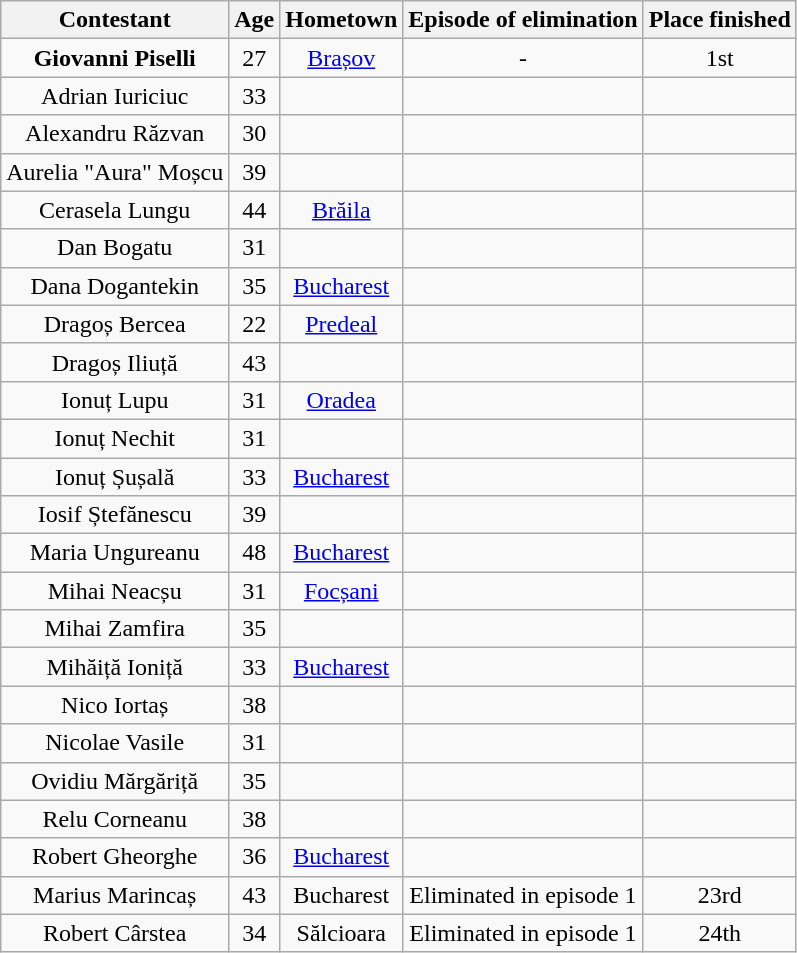<table class="wikitable" style="text-align:center">
<tr>
<th>Contestant</th>
<th>Age</th>
<th>Hometown</th>
<th>Episode of elimination</th>
<th>Place finished</th>
</tr>
<tr>
<td><strong>Giovanni Piselli</strong></td>
<td>27</td>
<td><a href='#'>Brașov</a></td>
<td>-</td>
<td>1st</td>
</tr>
<tr>
<td>Adrian Iuriciuc</td>
<td>33</td>
<td></td>
<td></td>
<td></td>
</tr>
<tr>
<td>Alexandru Răzvan</td>
<td>30</td>
<td></td>
<td></td>
</tr>
<tr>
<td>Aurelia "Aura" Moșcu</td>
<td>39</td>
<td></td>
<td></td>
<td></td>
</tr>
<tr>
<td>Cerasela Lungu</td>
<td>44</td>
<td><a href='#'>Brăila</a></td>
<td></td>
<td></td>
</tr>
<tr>
<td>Dan Bogatu</td>
<td>31</td>
<td></td>
<td></td>
<td></td>
</tr>
<tr>
<td>Dana Dogantekin</td>
<td>35</td>
<td><a href='#'>Bucharest</a></td>
<td></td>
<td></td>
</tr>
<tr>
<td>Dragoș Bercea</td>
<td>22</td>
<td><a href='#'>Predeal</a></td>
<td></td>
<td></td>
</tr>
<tr>
<td>Dragoș Iliuță</td>
<td>43</td>
<td></td>
<td></td>
<td></td>
</tr>
<tr>
<td>Ionuț Lupu</td>
<td>31</td>
<td><a href='#'>Oradea</a></td>
<td></td>
<td></td>
</tr>
<tr>
<td>Ionuț Nechit</td>
<td>31</td>
<td></td>
<td></td>
<td></td>
</tr>
<tr>
<td>Ionuț Șușală</td>
<td>33</td>
<td><a href='#'>Bucharest</a></td>
<td></td>
<td></td>
</tr>
<tr>
<td>Iosif Ștefănescu</td>
<td>39</td>
<td></td>
<td></td>
<td></td>
</tr>
<tr>
<td>Maria Ungureanu</td>
<td>48</td>
<td><a href='#'>Bucharest</a></td>
<td></td>
<td></td>
</tr>
<tr>
<td>Mihai Neacșu</td>
<td>31</td>
<td><a href='#'>Focșani</a></td>
<td></td>
<td></td>
</tr>
<tr>
<td>Mihai Zamfira</td>
<td>35</td>
<td></td>
<td></td>
<td></td>
</tr>
<tr>
<td>Mihăiță Ioniță</td>
<td>33</td>
<td><a href='#'>Bucharest</a></td>
<td></td>
<td></td>
</tr>
<tr>
<td>Nico Iortaș</td>
<td>38</td>
<td></td>
<td></td>
<td></td>
</tr>
<tr>
<td>Nicolae Vasile</td>
<td>31</td>
<td></td>
<td></td>
<td></td>
</tr>
<tr>
<td>Ovidiu Mărgăriță</td>
<td>35</td>
<td></td>
<td></td>
<td></td>
</tr>
<tr>
<td>Relu Corneanu</td>
<td>38</td>
<td></td>
<td></td>
<td></td>
</tr>
<tr>
<td>Robert Gheorghe</td>
<td>36</td>
<td><a href='#'>Bucharest</a></td>
<td></td>
<td></td>
</tr>
<tr>
<td>Marius Marincaș</td>
<td>43</td>
<td>Bucharest</td>
<td>Eliminated in episode 1</td>
<td>23rd</td>
</tr>
<tr>
<td>Robert Cârstea</td>
<td>34</td>
<td>Sălcioara</td>
<td>Eliminated in episode 1</td>
<td>24th</td>
</tr>
</table>
